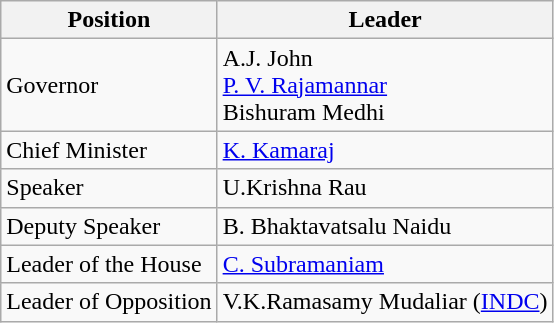<table class="wikitable">
<tr>
<th>Position</th>
<th>Leader</th>
</tr>
<tr>
<td>Governor</td>
<td>A.J. John <br> <a href='#'>P. V. Rajamannar</a> <br> Bishuram Medhi</td>
</tr>
<tr>
<td>Chief Minister</td>
<td><a href='#'>K. Kamaraj</a></td>
</tr>
<tr>
<td>Speaker</td>
<td>U.Krishna Rau</td>
</tr>
<tr>
<td>Deputy Speaker</td>
<td>B. Bhaktavatsalu Naidu</td>
</tr>
<tr>
<td>Leader of the House</td>
<td><a href='#'>C. Subramaniam</a></td>
</tr>
<tr>
<td>Leader of Opposition</td>
<td>V.K.Ramasamy Mudaliar (<a href='#'>INDC</a>)</td>
</tr>
</table>
